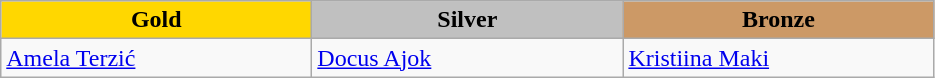<table class="wikitable" style="text-align:left">
<tr align="center">
<td width=200 bgcolor=gold><strong>Gold</strong></td>
<td width=200 bgcolor=silver><strong>Silver</strong></td>
<td width=200 bgcolor=CC9966><strong>Bronze</strong></td>
</tr>
<tr>
<td><a href='#'>Amela Terzić</a><br></td>
<td><a href='#'>Docus Ajok</a><br></td>
<td><a href='#'>Kristiina Maki</a><br></td>
</tr>
</table>
